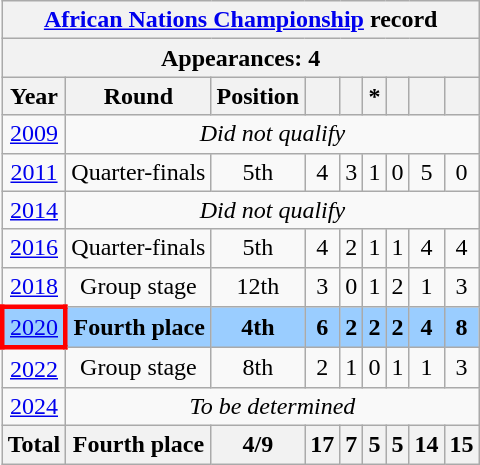<table class="wikitable" style="text-align: center;">
<tr>
<th colspan=9><a href='#'>African Nations Championship</a> record</th>
</tr>
<tr>
<th colspan=9>Appearances: 4</th>
</tr>
<tr>
<th>Year</th>
<th>Round</th>
<th>Position</th>
<th></th>
<th></th>
<th>*</th>
<th></th>
<th></th>
<th></th>
</tr>
<tr>
<td> <a href='#'>2009</a></td>
<td colspan="8"><em>Did not qualify</em></td>
</tr>
<tr>
<td> <a href='#'>2011</a></td>
<td>Quarter-finals</td>
<td>5th</td>
<td>4</td>
<td>3</td>
<td>1</td>
<td>0</td>
<td>5</td>
<td>0</td>
</tr>
<tr>
<td> <a href='#'>2014</a></td>
<td colspan="8"><em>Did not qualify</em></td>
</tr>
<tr>
<td> <a href='#'>2016</a></td>
<td>Quarter-finals</td>
<td>5th</td>
<td>4</td>
<td>2</td>
<td>1</td>
<td>1</td>
<td>4</td>
<td>4</td>
</tr>
<tr>
<td> <a href='#'>2018</a></td>
<td>Group stage</td>
<td>12th</td>
<td>3</td>
<td>0</td>
<td>1</td>
<td>2</td>
<td>1</td>
<td>3</td>
</tr>
<tr style="background:#9acdff">
<td style="border: 3px solid red"> <a href='#'>2020</a></td>
<td><strong>Fourth place</strong></td>
<td><strong>4th</strong></td>
<td><strong>6</strong></td>
<td><strong>2</strong></td>
<td><strong>2</strong></td>
<td><strong>2</strong></td>
<td><strong>4</strong></td>
<td><strong>8</strong></td>
</tr>
<tr>
<td> <a href='#'>2022</a></td>
<td>Group stage</td>
<td>8th</td>
<td>2</td>
<td>1</td>
<td>0</td>
<td>1</td>
<td>1</td>
<td>3</td>
</tr>
<tr>
<td> <a href='#'>2024</a></td>
<td colspan="8"><em>To be determined</em></td>
</tr>
<tr>
<th><strong>Total</strong></th>
<th><strong>Fourth place</strong></th>
<th><strong>4/9</strong></th>
<th><strong>17</strong></th>
<th><strong>7</strong></th>
<th><strong>5</strong></th>
<th><strong>5</strong></th>
<th><strong>14</strong></th>
<th><strong>15</strong></th>
</tr>
</table>
